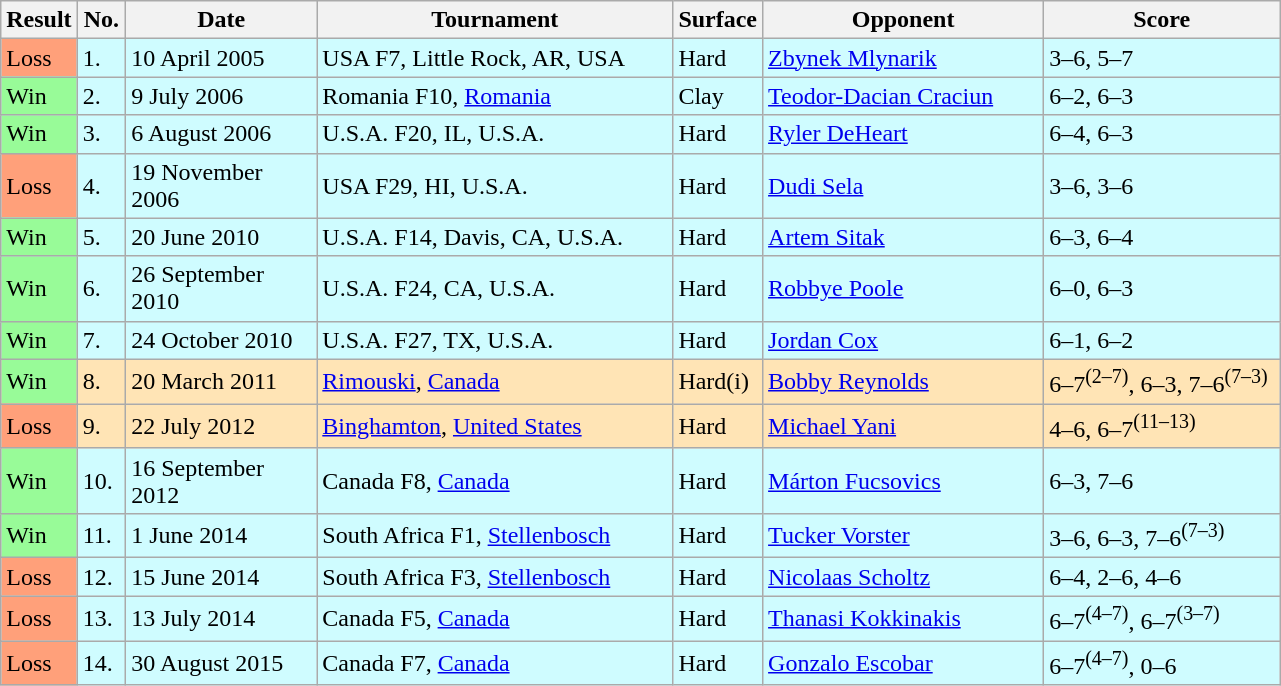<table class="sortable wikitable">
<tr>
<th style="width:40px">Result</th>
<th width=25>No.</th>
<th width=120>Date</th>
<th width=230>Tournament</th>
<th width=50>Surface</th>
<th width=180>Opponent</th>
<th width=150 class="unsortable">Score</th>
</tr>
<tr bgcolor=cffcff>
<td style="background:#ffa07a;">Loss</td>
<td>1.</td>
<td>10 April 2005</td>
<td>USA F7, Little Rock, AR, USA</td>
<td>Hard</td>
<td> <a href='#'>Zbynek Mlynarik</a></td>
<td>3–6, 5–7</td>
</tr>
<tr bgcolor=cffcff>
<td style="background:#98fb98;">Win</td>
<td>2.</td>
<td>9 July 2006</td>
<td>Romania F10, <a href='#'>Romania</a></td>
<td>Clay</td>
<td> <a href='#'>Teodor-Dacian Craciun</a></td>
<td>6–2, 6–3</td>
</tr>
<tr bgcolor=cffcff>
<td style="background:#98fb98;">Win</td>
<td>3.</td>
<td>6 August 2006</td>
<td>U.S.A. F20, IL, U.S.A.</td>
<td>Hard</td>
<td> <a href='#'>Ryler DeHeart</a></td>
<td>6–4, 6–3</td>
</tr>
<tr bgcolor=cffcff>
<td style="background:#ffa07a;">Loss</td>
<td>4.</td>
<td>19 November 2006</td>
<td>USA F29, HI, U.S.A.</td>
<td>Hard</td>
<td> <a href='#'>Dudi Sela</a></td>
<td>3–6, 3–6</td>
</tr>
<tr bgcolor=cffcff>
<td style="background:#98fb98;">Win</td>
<td>5.</td>
<td>20 June 2010</td>
<td>U.S.A. F14, Davis, CA, U.S.A.</td>
<td>Hard</td>
<td> <a href='#'>Artem Sitak</a></td>
<td>6–3, 6–4</td>
</tr>
<tr bgcolor=cffcff>
<td style="background:#98fb98;">Win</td>
<td>6.</td>
<td>26 September 2010</td>
<td>U.S.A. F24, CA, U.S.A.</td>
<td>Hard</td>
<td> <a href='#'>Robbye Poole</a></td>
<td>6–0, 6–3</td>
</tr>
<tr bgcolor=cffcff>
<td style="background:#98fb98;">Win</td>
<td>7.</td>
<td>24 October 2010</td>
<td>U.S.A. F27, TX, U.S.A.</td>
<td>Hard</td>
<td> <a href='#'>Jordan Cox</a></td>
<td>6–1, 6–2</td>
</tr>
<tr bgcolor="moccasin">
<td style="background:#98fb98;">Win</td>
<td>8.</td>
<td>20 March 2011</td>
<td><a href='#'>Rimouski</a>, <a href='#'>Canada</a></td>
<td>Hard(i)</td>
<td> <a href='#'>Bobby Reynolds</a></td>
<td>6–7<sup>(2–7)</sup>, 6–3, 7–6<sup>(7–3)</sup></td>
</tr>
<tr bgcolor="moccasin">
<td style="background:#ffa07a;">Loss</td>
<td>9.</td>
<td>22 July 2012</td>
<td><a href='#'>Binghamton</a>, <a href='#'>United States</a></td>
<td>Hard</td>
<td> <a href='#'>Michael Yani</a></td>
<td>4–6, 6–7<sup>(11–13)</sup></td>
</tr>
<tr bgcolor=cffcff>
<td style="background:#98fb98;">Win</td>
<td>10.</td>
<td>16 September 2012</td>
<td>Canada F8, <a href='#'>Canada</a></td>
<td>Hard</td>
<td> <a href='#'>Márton Fucsovics</a></td>
<td>6–3, 7–6</td>
</tr>
<tr bgcolor=cffcff>
<td style="background:#98fb98;">Win</td>
<td>11.</td>
<td>1 June 2014</td>
<td>South Africa F1, <a href='#'>Stellenbosch</a></td>
<td>Hard</td>
<td> <a href='#'>Tucker Vorster</a></td>
<td>3–6, 6–3, 7–6<sup>(7–3)</sup></td>
</tr>
<tr bgcolor=cffcff>
<td style="background:#ffa07a;">Loss</td>
<td>12.</td>
<td>15 June 2014</td>
<td>South Africa F3, <a href='#'>Stellenbosch</a></td>
<td>Hard</td>
<td> <a href='#'>Nicolaas Scholtz</a></td>
<td>6–4, 2–6, 4–6</td>
</tr>
<tr bgcolor=cffcff>
<td style="background:#ffa07a;">Loss</td>
<td>13.</td>
<td>13 July 2014</td>
<td>Canada F5, <a href='#'>Canada</a></td>
<td>Hard</td>
<td> <a href='#'>Thanasi Kokkinakis</a></td>
<td>6–7<sup>(4–7)</sup>, 6–7<sup>(3–7)</sup></td>
</tr>
<tr bgcolor=cffcff>
<td style="background:#ffa07a;">Loss</td>
<td>14.</td>
<td>30 August 2015</td>
<td>Canada F7, <a href='#'>Canada</a></td>
<td>Hard</td>
<td> <a href='#'>Gonzalo Escobar</a></td>
<td>6–7<sup>(4–7)</sup>, 0–6</td>
</tr>
</table>
